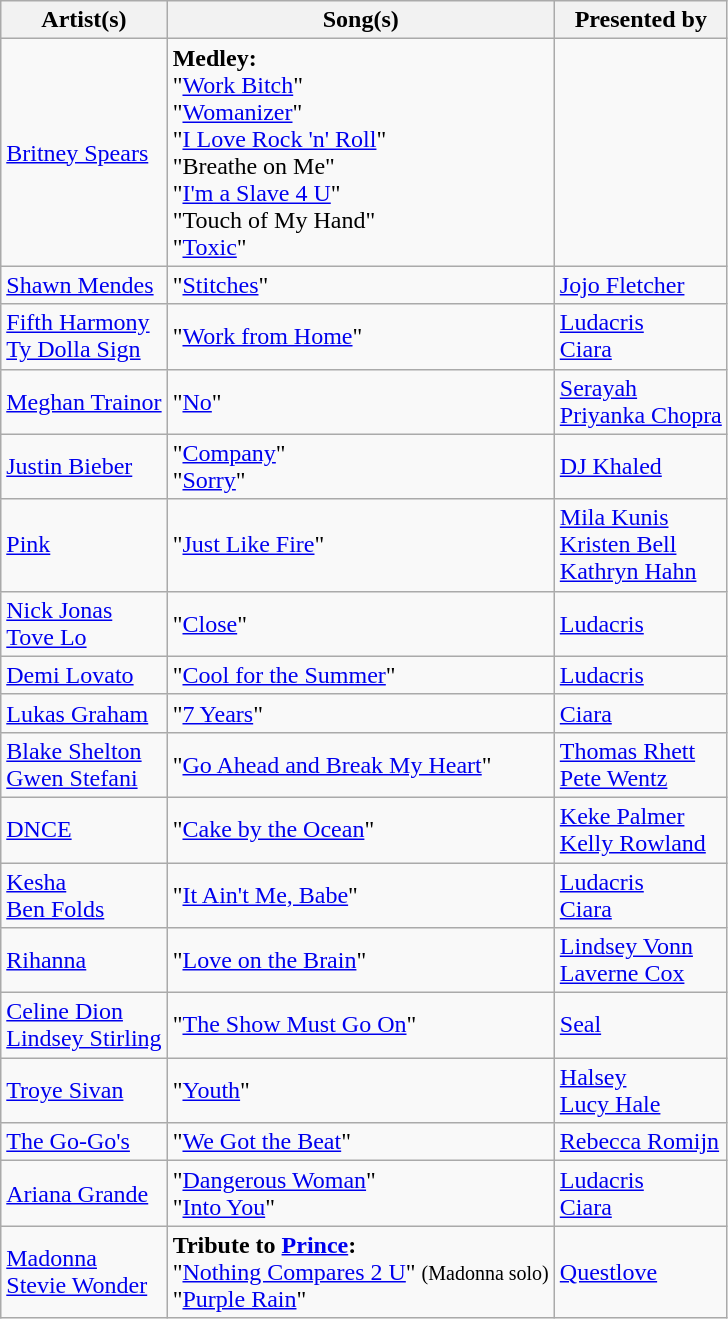<table class="wikitable">
<tr>
<th>Artist(s)</th>
<th>Song(s)</th>
<th>Presented by</th>
</tr>
<tr>
<td><a href='#'>Britney Spears</a><br></td>
<td><strong>Medley:</strong><br>"<a href='#'>Work Bitch</a>"<br>"<a href='#'>Womanizer</a>"<br>"<a href='#'>I Love Rock 'n' Roll</a>"<br>"Breathe on Me"<br>"<a href='#'>I'm a Slave 4 U</a>"<br>"Touch of My Hand"<br>"<a href='#'>Toxic</a>"</td>
<td></td>
</tr>
<tr>
<td><a href='#'>Shawn Mendes</a></td>
<td>"<a href='#'>Stitches</a>"</td>
<td><a href='#'>Jojo Fletcher</a></td>
</tr>
<tr>
<td><a href='#'>Fifth Harmony</a> <br><a href='#'>Ty Dolla Sign</a></td>
<td>"<a href='#'>Work from Home</a>"</td>
<td><a href='#'>Ludacris</a><br><a href='#'>Ciara</a></td>
</tr>
<tr>
<td><a href='#'>Meghan Trainor</a></td>
<td>"<a href='#'>No</a>"</td>
<td><a href='#'>Serayah</a><br><a href='#'>Priyanka Chopra</a></td>
</tr>
<tr>
<td><a href='#'>Justin Bieber</a></td>
<td>"<a href='#'>Company</a>" <br> "<a href='#'>Sorry</a>"</td>
<td><a href='#'>DJ Khaled</a></td>
</tr>
<tr>
<td><a href='#'>Pink</a></td>
<td>"<a href='#'>Just Like Fire</a>"</td>
<td><a href='#'>Mila Kunis</a><br><a href='#'>Kristen Bell</a><br><a href='#'>Kathryn Hahn</a></td>
</tr>
<tr>
<td><a href='#'>Nick Jonas</a><br><a href='#'>Tove Lo</a></td>
<td>"<a href='#'>Close</a>"</td>
<td><a href='#'>Ludacris</a></td>
</tr>
<tr>
<td><a href='#'>Demi Lovato</a></td>
<td>"<a href='#'>Cool for the Summer</a>"</td>
<td><a href='#'>Ludacris</a></td>
</tr>
<tr>
<td><a href='#'>Lukas Graham</a></td>
<td>"<a href='#'>7 Years</a>"</td>
<td><a href='#'>Ciara</a></td>
</tr>
<tr>
<td><a href='#'>Blake Shelton</a><br><a href='#'>Gwen Stefani</a></td>
<td>"<a href='#'>Go Ahead and Break My Heart</a>"</td>
<td><a href='#'>Thomas Rhett</a><br><a href='#'>Pete Wentz</a></td>
</tr>
<tr>
<td><a href='#'>DNCE</a></td>
<td>"<a href='#'>Cake by the Ocean</a>"</td>
<td><a href='#'>Keke Palmer</a><br><a href='#'>Kelly Rowland</a></td>
</tr>
<tr>
<td><a href='#'>Kesha</a><br><a href='#'>Ben Folds</a></td>
<td>"<a href='#'>It Ain't Me, Babe</a>"</td>
<td><a href='#'>Ludacris</a><br><a href='#'>Ciara</a></td>
</tr>
<tr>
<td><a href='#'>Rihanna</a></td>
<td>"<a href='#'>Love on the Brain</a>"</td>
<td><a href='#'>Lindsey Vonn</a><br><a href='#'>Laverne Cox</a></td>
</tr>
<tr>
<td><a href='#'>Celine Dion</a> <br><a href='#'>Lindsey Stirling</a></td>
<td>"<a href='#'>The Show Must Go On</a>"</td>
<td><a href='#'>Seal</a></td>
</tr>
<tr>
<td><a href='#'>Troye Sivan</a></td>
<td>"<a href='#'>Youth</a>"</td>
<td><a href='#'>Halsey</a><br><a href='#'>Lucy Hale</a></td>
</tr>
<tr>
<td><a href='#'>The Go-Go's</a></td>
<td>"<a href='#'>We Got the Beat</a>"</td>
<td><a href='#'>Rebecca Romijn</a></td>
</tr>
<tr>
<td><a href='#'>Ariana Grande</a></td>
<td>"<a href='#'>Dangerous Woman</a>"<br>"<a href='#'>Into You</a>"</td>
<td><a href='#'>Ludacris</a><br><a href='#'>Ciara</a></td>
</tr>
<tr>
<td><a href='#'>Madonna</a><br><a href='#'>Stevie Wonder</a></td>
<td><strong>Tribute to <a href='#'>Prince</a>:</strong><br>"<a href='#'>Nothing Compares 2 U</a>" <small>(Madonna solo)</small><br>"<a href='#'>Purple Rain</a>"</td>
<td><a href='#'>Questlove</a></td>
</tr>
</table>
